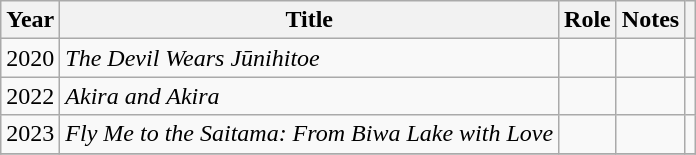<table class="wikitable">
<tr>
<th>Year</th>
<th>Title</th>
<th>Role</th>
<th>Notes</th>
<th></th>
</tr>
<tr>
<td>2020</td>
<td><em>The Devil Wears Jūnihitoe</em></td>
<td></td>
<td></td>
<td></td>
</tr>
<tr>
<td>2022</td>
<td><em>Akira and Akira</em></td>
<td></td>
<td></td>
<td></td>
</tr>
<tr>
<td>2023</td>
<td><em>Fly Me to the Saitama: From Biwa Lake with Love</em></td>
<td></td>
<td></td>
<td></td>
</tr>
<tr>
</tr>
</table>
